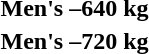<table>
<tr>
<th scope="row">Men's –640 kg</th>
<td></td>
<td></td>
<td></td>
</tr>
<tr>
<th scope="row">Men's –720 kg</th>
<td></td>
<td></td>
<td></td>
</tr>
</table>
